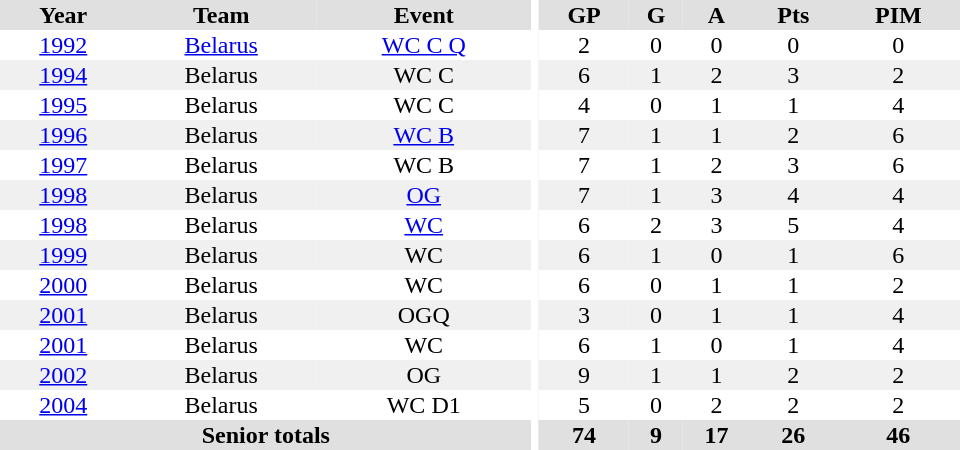<table border="0" cellpadding="1" cellspacing="0" style="text-align:center; width:40em">
<tr bgcolor="#e0e0e0">
<th>Year</th>
<th>Team</th>
<th>Event</th>
<th rowspan="99" bgcolor="#ffffff"></th>
<th>GP</th>
<th>G</th>
<th>A</th>
<th>Pts</th>
<th>PIM</th>
</tr>
<tr>
<td><a href='#'>1992</a></td>
<td><a href='#'>Belarus</a></td>
<td><a href='#'>WC C Q</a></td>
<td>2</td>
<td>0</td>
<td>0</td>
<td>0</td>
<td>0</td>
</tr>
<tr bgcolor="#f0f0f0">
<td><a href='#'>1994</a></td>
<td>Belarus</td>
<td>WC C</td>
<td>6</td>
<td>1</td>
<td>2</td>
<td>3</td>
<td>2</td>
</tr>
<tr>
<td><a href='#'>1995</a></td>
<td>Belarus</td>
<td>WC C</td>
<td>4</td>
<td>0</td>
<td>1</td>
<td>1</td>
<td>4</td>
</tr>
<tr bgcolor="#f0f0f0">
<td><a href='#'>1996</a></td>
<td>Belarus</td>
<td><a href='#'>WC B</a></td>
<td>7</td>
<td>1</td>
<td>1</td>
<td>2</td>
<td>6</td>
</tr>
<tr>
<td><a href='#'>1997</a></td>
<td>Belarus</td>
<td>WC B</td>
<td>7</td>
<td>1</td>
<td>2</td>
<td>3</td>
<td>6</td>
</tr>
<tr bgcolor="#f0f0f0">
<td><a href='#'>1998</a></td>
<td>Belarus</td>
<td><a href='#'>OG</a></td>
<td>7</td>
<td>1</td>
<td>3</td>
<td>4</td>
<td>4</td>
</tr>
<tr>
<td><a href='#'>1998</a></td>
<td>Belarus</td>
<td><a href='#'>WC</a></td>
<td>6</td>
<td>2</td>
<td>3</td>
<td>5</td>
<td>4</td>
</tr>
<tr bgcolor="#f0f0f0">
<td><a href='#'>1999</a></td>
<td>Belarus</td>
<td>WC</td>
<td>6</td>
<td>1</td>
<td>0</td>
<td>1</td>
<td>6</td>
</tr>
<tr>
<td><a href='#'>2000</a></td>
<td>Belarus</td>
<td>WC</td>
<td>6</td>
<td>0</td>
<td>1</td>
<td>1</td>
<td>2</td>
</tr>
<tr bgcolor="#f0f0f0">
<td><a href='#'>2001</a></td>
<td>Belarus</td>
<td>OGQ</td>
<td>3</td>
<td>0</td>
<td>1</td>
<td>1</td>
<td>4</td>
</tr>
<tr>
<td><a href='#'>2001</a></td>
<td>Belarus</td>
<td>WC</td>
<td>6</td>
<td>1</td>
<td>0</td>
<td>1</td>
<td>4</td>
</tr>
<tr bgcolor="#f0f0f0">
<td><a href='#'>2002</a></td>
<td>Belarus</td>
<td>OG</td>
<td>9</td>
<td>1</td>
<td>1</td>
<td>2</td>
<td>2</td>
</tr>
<tr>
<td><a href='#'>2004</a></td>
<td>Belarus</td>
<td>WC D1</td>
<td>5</td>
<td>0</td>
<td>2</td>
<td>2</td>
<td>2</td>
</tr>
<tr bgcolor="#e0e0e0">
<th colspan="3">Senior totals</th>
<th>74</th>
<th>9</th>
<th>17</th>
<th>26</th>
<th>46</th>
</tr>
</table>
